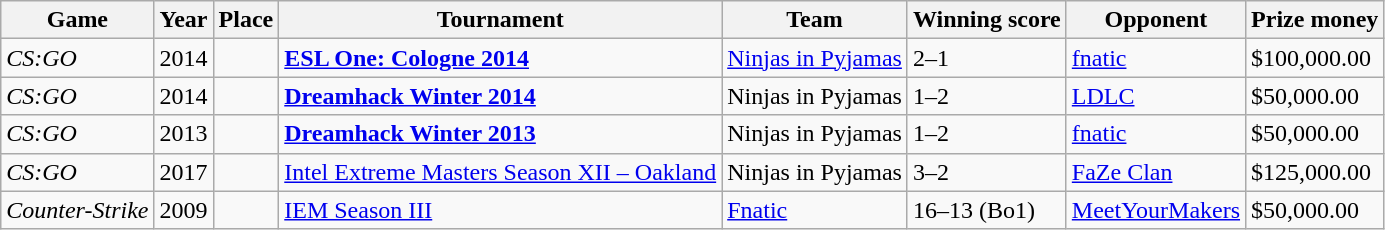<table class="sortable wikitable">
<tr>
<th>Game</th>
<th>Year</th>
<th>Place</th>
<th>Tournament</th>
<th>Team</th>
<th>Winning score</th>
<th>Opponent</th>
<th>Prize money</th>
</tr>
<tr>
<td><em>CS:GO</em></td>
<td>2014</td>
<td></td>
<td><strong><a href='#'>ESL One: Cologne 2014</a></strong></td>
<td><a href='#'>Ninjas in Pyjamas</a></td>
<td>2–1</td>
<td><a href='#'>fnatic</a></td>
<td>$100,000.00</td>
</tr>
<tr>
<td><em>CS:GO</em></td>
<td>2014</td>
<td></td>
<td><strong><a href='#'>Dreamhack Winter 2014</a></strong></td>
<td>Ninjas in Pyjamas</td>
<td>1–2</td>
<td><a href='#'>LDLC</a></td>
<td>$50,000.00</td>
</tr>
<tr>
<td><em>CS:GO</em></td>
<td>2013</td>
<td></td>
<td><strong><a href='#'>Dreamhack Winter 2013</a></strong></td>
<td>Ninjas in Pyjamas</td>
<td>1–2</td>
<td><a href='#'>fnatic</a></td>
<td>$50,000.00</td>
</tr>
<tr>
<td><em>CS:GO</em></td>
<td>2017</td>
<td></td>
<td><a href='#'>Intel Extreme Masters Season XII – Oakland</a></td>
<td>Ninjas in Pyjamas</td>
<td>3–2</td>
<td><a href='#'>FaZe Clan</a></td>
<td>$125,000.00</td>
</tr>
<tr>
<td><em>Counter-Strike</em></td>
<td>2009</td>
<td></td>
<td><a href='#'>IEM Season III</a></td>
<td><a href='#'>Fnatic</a></td>
<td>16–13 (Bo1)</td>
<td><a href='#'>MeetYourMakers</a></td>
<td>$50,000.00</td>
</tr>
</table>
